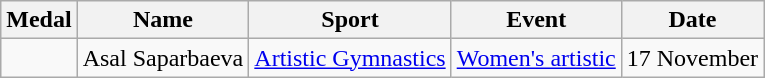<table class="wikitable sortable">
<tr>
<th>Medal</th>
<th>Name</th>
<th>Sport</th>
<th>Event</th>
<th>Date</th>
</tr>
<tr>
<td></td>
<td>Asal Saparbaeva</td>
<td><a href='#'>Artistic Gymnastics</a></td>
<td><a href='#'>Women's artistic</a></td>
<td>17 November</td>
</tr>
</table>
